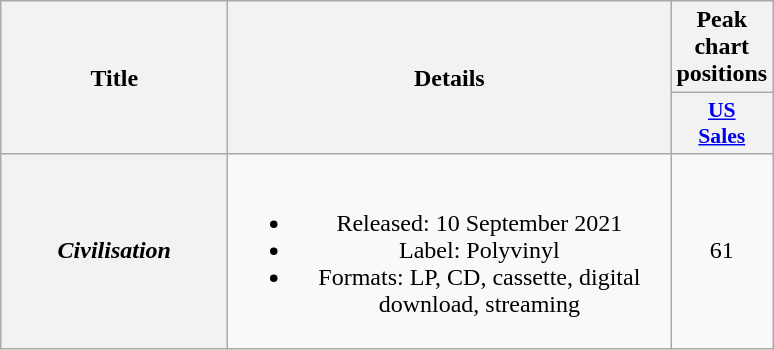<table class="wikitable plainrowheaders" style="text-align:center;">
<tr>
<th scope="col" rowspan="2" style="width:9em;">Title</th>
<th scope="col" rowspan="2" style="width:18em;">Details</th>
<th scope="col">Peak chart positions</th>
</tr>
<tr>
<th scope="col" style="width:2.5em;font-size:90%;"><a href='#'>US<br>Sales</a><br></th>
</tr>
<tr>
<th scope="row"><em>Civilisation</em></th>
<td><br><ul><li>Released: 10 September 2021</li><li>Label: Polyvinyl</li><li>Formats: LP, CD, cassette, digital download, streaming</li></ul></td>
<td>61</td>
</tr>
</table>
